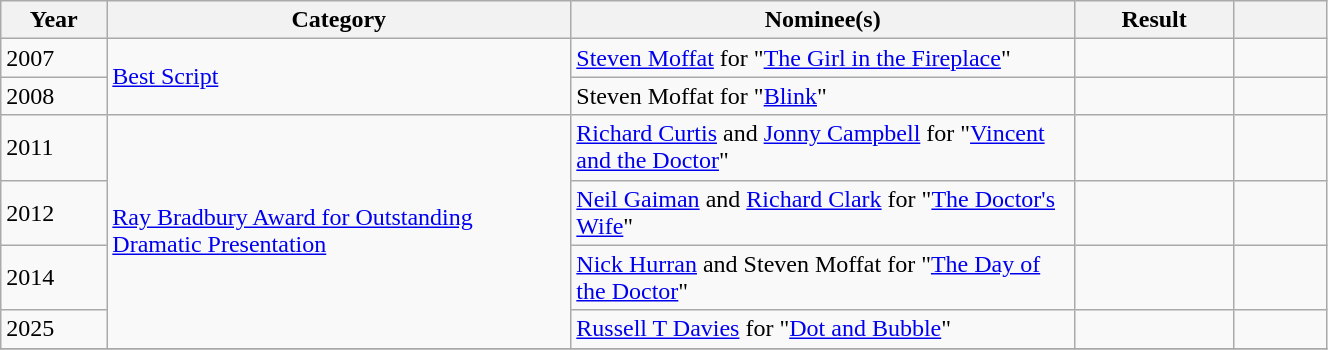<table class="wikitable" style="width:70%">
<tr>
<th style="width:8%">Year</th>
<th style="width:35%">Category</th>
<th style="width:38%">Nominee(s)</th>
<th style="width:12%">Result</th>
<th style="width:7%"></th>
</tr>
<tr>
<td>2007</td>
<td rowspan="2"><a href='#'>Best Script</a></td>
<td><a href='#'>Steven Moffat</a> for "<a href='#'>The Girl in the Fireplace</a>"</td>
<td></td>
<td></td>
</tr>
<tr>
<td>2008</td>
<td>Steven Moffat for "<a href='#'>Blink</a>"</td>
<td></td>
<td></td>
</tr>
<tr>
<td>2011</td>
<td rowspan="4"><a href='#'>Ray Bradbury Award for Outstanding Dramatic Presentation</a></td>
<td><a href='#'>Richard Curtis</a> and <a href='#'>Jonny Campbell</a> for "<a href='#'>Vincent and the Doctor</a>"</td>
<td></td>
<td></td>
</tr>
<tr>
<td>2012</td>
<td><a href='#'>Neil Gaiman</a> and <a href='#'>Richard Clark</a> for "<a href='#'>The Doctor's Wife</a>"</td>
<td></td>
<td></td>
</tr>
<tr>
<td>2014</td>
<td><a href='#'>Nick Hurran</a> and Steven Moffat for "<a href='#'>The Day of the Doctor</a>"</td>
<td></td>
<td></td>
</tr>
<tr>
<td>2025</td>
<td><a href='#'>Russell T Davies</a> for "<a href='#'>Dot and Bubble</a>"</td>
<td></td>
<td></td>
</tr>
<tr>
</tr>
</table>
